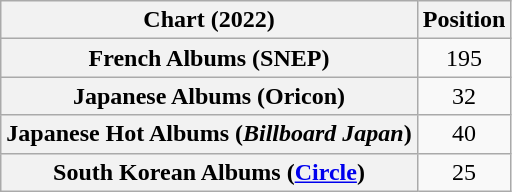<table class="wikitable plainrowheaders" style="text-align:center">
<tr>
<th scope="col">Chart (2022)</th>
<th scope="col">Position</th>
</tr>
<tr>
<th scope="row">French Albums (SNEP)</th>
<td>195</td>
</tr>
<tr>
<th scope="row">Japanese Albums (Oricon)</th>
<td>32</td>
</tr>
<tr>
<th scope="row">Japanese Hot Albums (<em>Billboard Japan</em>)</th>
<td>40</td>
</tr>
<tr>
<th scope="row">South Korean Albums (<a href='#'>Circle</a>)</th>
<td>25</td>
</tr>
</table>
